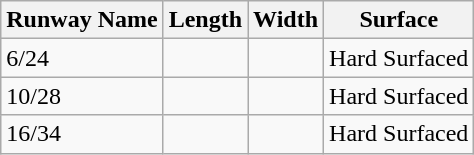<table class="wikitable">
<tr>
<th>Runway Name</th>
<th>Length</th>
<th>Width</th>
<th>Surface</th>
</tr>
<tr>
<td>6/24</td>
<td></td>
<td></td>
<td>Hard Surfaced</td>
</tr>
<tr>
<td>10/28</td>
<td></td>
<td></td>
<td>Hard Surfaced</td>
</tr>
<tr>
<td>16/34</td>
<td></td>
<td></td>
<td>Hard Surfaced</td>
</tr>
</table>
